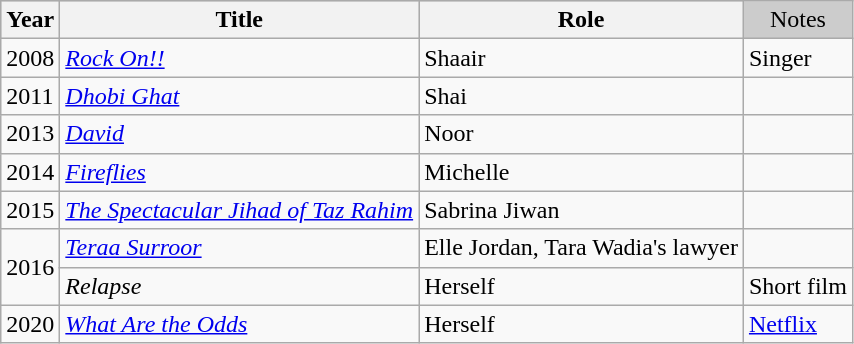<table class="wikitable">
<tr style="background:#ccc; text-align:center;">
<th>Year</th>
<th>Title</th>
<th>Role</th>
<td>Notes</td>
</tr>
<tr>
<td>2008</td>
<td><em><a href='#'>Rock On!!</a></em></td>
<td>Shaair</td>
<td>Singer</td>
</tr>
<tr>
<td>2011</td>
<td><em><a href='#'>Dhobi Ghat</a></em></td>
<td>Shai</td>
<td></td>
</tr>
<tr>
<td>2013</td>
<td><em><a href='#'>David</a></em></td>
<td>Noor</td>
<td></td>
</tr>
<tr>
<td>2014</td>
<td><em><a href='#'>Fireflies</a></em></td>
<td>Michelle</td>
<td></td>
</tr>
<tr>
<td>2015</td>
<td><em><a href='#'>The Spectacular Jihad of Taz Rahim</a></em></td>
<td>Sabrina Jiwan</td>
<td></td>
</tr>
<tr>
<td rowspan="2">2016</td>
<td><em><a href='#'>Teraa Surroor</a></em></td>
<td>Elle Jordan, Tara Wadia's lawyer</td>
<td></td>
</tr>
<tr>
<td><em>Relapse</em></td>
<td>Herself</td>
<td>Short film</td>
</tr>
<tr>
<td>2020</td>
<td><em><a href='#'>What Are the Odds</a></em></td>
<td>Herself</td>
<td><a href='#'>Netflix</a></td>
</tr>
</table>
